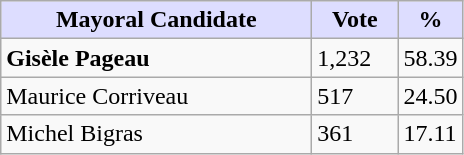<table class="wikitable">
<tr>
<th style="background:#ddf; width:200px;">Mayoral Candidate</th>
<th style="background:#ddf; width:50px;">Vote</th>
<th style="background:#ddf; width:30px;">%</th>
</tr>
<tr>
<td><strong>Gisèle Pageau</strong></td>
<td>1,232</td>
<td>58.39</td>
</tr>
<tr>
<td>Maurice Corriveau</td>
<td>517</td>
<td>24.50</td>
</tr>
<tr>
<td>Michel Bigras</td>
<td>361</td>
<td>17.11</td>
</tr>
</table>
